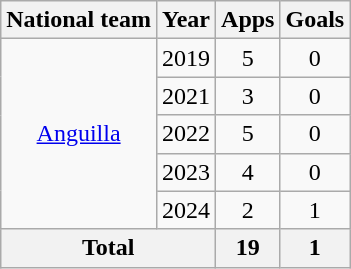<table class="wikitable" style="text-align:center">
<tr>
<th>National team</th>
<th>Year</th>
<th>Apps</th>
<th>Goals</th>
</tr>
<tr>
<td rowspan="5"><a href='#'>Anguilla</a></td>
<td>2019</td>
<td>5</td>
<td>0</td>
</tr>
<tr>
<td>2021</td>
<td>3</td>
<td>0</td>
</tr>
<tr>
<td>2022</td>
<td>5</td>
<td>0</td>
</tr>
<tr>
<td>2023</td>
<td>4</td>
<td>0</td>
</tr>
<tr>
<td>2024</td>
<td>2</td>
<td>1</td>
</tr>
<tr>
<th colspan=2>Total</th>
<th>19</th>
<th>1</th>
</tr>
</table>
